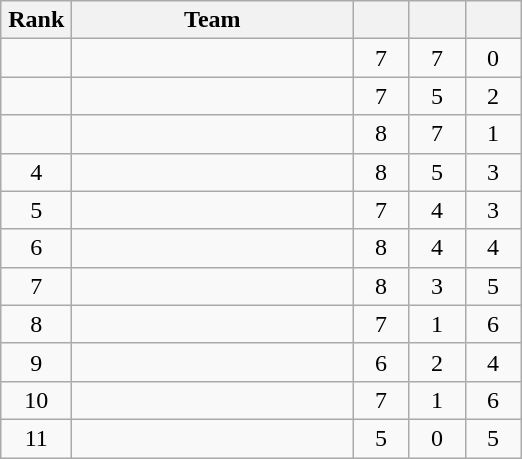<table class="wikitable" style="text-align: center;">
<tr>
<th width=40>Rank</th>
<th width=180>Team</th>
<th width=30></th>
<th width=30></th>
<th width=30></th>
</tr>
<tr>
<td></td>
<td align=left></td>
<td>7</td>
<td>7</td>
<td>0</td>
</tr>
<tr>
<td></td>
<td align=left></td>
<td>7</td>
<td>5</td>
<td>2</td>
</tr>
<tr>
<td></td>
<td align=left></td>
<td>8</td>
<td>7</td>
<td>1</td>
</tr>
<tr>
<td>4</td>
<td align=left></td>
<td>8</td>
<td>5</td>
<td>3</td>
</tr>
<tr>
<td>5</td>
<td align=left></td>
<td>7</td>
<td>4</td>
<td>3</td>
</tr>
<tr>
<td>6</td>
<td align=left></td>
<td>8</td>
<td>4</td>
<td>4</td>
</tr>
<tr>
<td>7</td>
<td align=left></td>
<td>8</td>
<td>3</td>
<td>5</td>
</tr>
<tr>
<td>8</td>
<td align=left></td>
<td>7</td>
<td>1</td>
<td>6</td>
</tr>
<tr>
<td>9</td>
<td align=left></td>
<td>6</td>
<td>2</td>
<td>4</td>
</tr>
<tr>
<td>10</td>
<td align=left></td>
<td>7</td>
<td>1</td>
<td>6</td>
</tr>
<tr>
<td>11</td>
<td align=left></td>
<td>5</td>
<td>0</td>
<td>5</td>
</tr>
</table>
